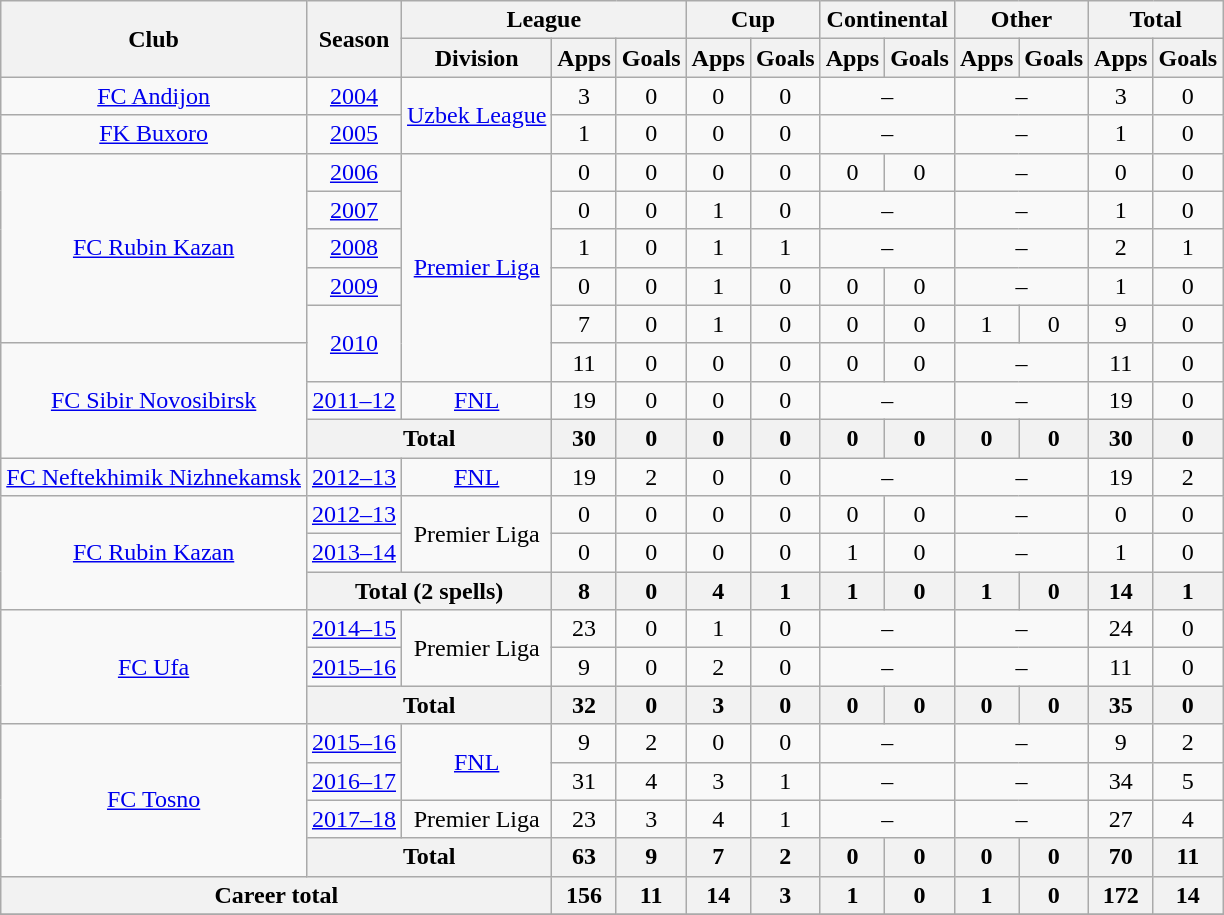<table class="wikitable" style="text-align: center;">
<tr>
<th rowspan=2>Club</th>
<th rowspan=2>Season</th>
<th colspan=3>League</th>
<th colspan=2>Cup</th>
<th colspan=2>Continental</th>
<th colspan=2>Other</th>
<th colspan=2>Total</th>
</tr>
<tr>
<th>Division</th>
<th>Apps</th>
<th>Goals</th>
<th>Apps</th>
<th>Goals</th>
<th>Apps</th>
<th>Goals</th>
<th>Apps</th>
<th>Goals</th>
<th>Apps</th>
<th>Goals</th>
</tr>
<tr>
<td><a href='#'>FC Andijon</a></td>
<td><a href='#'>2004</a></td>
<td rowspan=2><a href='#'>Uzbek League</a></td>
<td>3</td>
<td>0</td>
<td>0</td>
<td>0</td>
<td colspan=2>–</td>
<td colspan=2>–</td>
<td>3</td>
<td>0</td>
</tr>
<tr>
<td><a href='#'>FK Buxoro</a></td>
<td><a href='#'>2005</a></td>
<td>1</td>
<td>0</td>
<td>0</td>
<td>0</td>
<td colspan=2>–</td>
<td colspan=2>–</td>
<td>1</td>
<td>0</td>
</tr>
<tr>
<td rowspan=5><a href='#'>FC Rubin Kazan</a></td>
<td><a href='#'>2006</a></td>
<td rowspan=6><a href='#'>Premier Liga</a></td>
<td>0</td>
<td>0</td>
<td>0</td>
<td>0</td>
<td>0</td>
<td>0</td>
<td colspan=2>–</td>
<td>0</td>
<td>0</td>
</tr>
<tr>
<td><a href='#'>2007</a></td>
<td>0</td>
<td>0</td>
<td>1</td>
<td>0</td>
<td colspan=2>–</td>
<td colspan=2>–</td>
<td>1</td>
<td>0</td>
</tr>
<tr>
<td><a href='#'>2008</a></td>
<td>1</td>
<td>0</td>
<td>1</td>
<td>1</td>
<td colspan=2>–</td>
<td colspan=2>–</td>
<td>2</td>
<td>1</td>
</tr>
<tr>
<td><a href='#'>2009</a></td>
<td>0</td>
<td>0</td>
<td>1</td>
<td>0</td>
<td>0</td>
<td>0</td>
<td colspan=2>–</td>
<td>1</td>
<td>0</td>
</tr>
<tr>
<td rowspan=2><a href='#'>2010</a></td>
<td>7</td>
<td>0</td>
<td>1</td>
<td>0</td>
<td>0</td>
<td>0</td>
<td>1</td>
<td>0</td>
<td>9</td>
<td>0</td>
</tr>
<tr>
<td rowspan=3><a href='#'>FC Sibir Novosibirsk</a></td>
<td>11</td>
<td>0</td>
<td>0</td>
<td>0</td>
<td>0</td>
<td>0</td>
<td colspan=2>–</td>
<td>11</td>
<td>0</td>
</tr>
<tr>
<td><a href='#'>2011–12</a></td>
<td><a href='#'>FNL</a></td>
<td>19</td>
<td>0</td>
<td>0</td>
<td>0</td>
<td colspan=2>–</td>
<td colspan=2>–</td>
<td>19</td>
<td>0</td>
</tr>
<tr>
<th colspan=2>Total</th>
<th>30</th>
<th>0</th>
<th>0</th>
<th>0</th>
<th>0</th>
<th>0</th>
<th>0</th>
<th>0</th>
<th>30</th>
<th>0</th>
</tr>
<tr>
<td><a href='#'>FC Neftekhimik Nizhnekamsk</a></td>
<td><a href='#'>2012–13</a></td>
<td><a href='#'>FNL</a></td>
<td>19</td>
<td>2</td>
<td>0</td>
<td>0</td>
<td colspan=2>–</td>
<td colspan=2>–</td>
<td>19</td>
<td>2</td>
</tr>
<tr>
<td rowspan=3><a href='#'>FC Rubin Kazan</a></td>
<td><a href='#'>2012–13</a></td>
<td rowspan=2>Premier Liga</td>
<td>0</td>
<td>0</td>
<td>0</td>
<td>0</td>
<td>0</td>
<td>0</td>
<td colspan=2>–</td>
<td>0</td>
<td>0</td>
</tr>
<tr>
<td><a href='#'>2013–14</a></td>
<td>0</td>
<td>0</td>
<td>0</td>
<td>0</td>
<td>1</td>
<td>0</td>
<td colspan=2>–</td>
<td>1</td>
<td>0</td>
</tr>
<tr>
<th colspan=2>Total (2 spells)</th>
<th>8</th>
<th>0</th>
<th>4</th>
<th>1</th>
<th>1</th>
<th>0</th>
<th>1</th>
<th>0</th>
<th>14</th>
<th>1</th>
</tr>
<tr>
<td rowspan=3><a href='#'>FC Ufa</a></td>
<td><a href='#'>2014–15</a></td>
<td rowspan=2>Premier Liga</td>
<td>23</td>
<td>0</td>
<td>1</td>
<td>0</td>
<td colspan=2>–</td>
<td colspan=2>–</td>
<td>24</td>
<td>0</td>
</tr>
<tr>
<td><a href='#'>2015–16</a></td>
<td>9</td>
<td>0</td>
<td>2</td>
<td>0</td>
<td colspan=2>–</td>
<td colspan=2>–</td>
<td>11</td>
<td>0</td>
</tr>
<tr>
<th colspan=2>Total</th>
<th>32</th>
<th>0</th>
<th>3</th>
<th>0</th>
<th>0</th>
<th>0</th>
<th>0</th>
<th>0</th>
<th>35</th>
<th>0</th>
</tr>
<tr>
<td rowspan=4><a href='#'>FC Tosno</a></td>
<td><a href='#'>2015–16</a></td>
<td rowspan=2><a href='#'>FNL</a></td>
<td>9</td>
<td>2</td>
<td>0</td>
<td>0</td>
<td colspan=2>–</td>
<td colspan=2>–</td>
<td>9</td>
<td>2</td>
</tr>
<tr>
<td><a href='#'>2016–17</a></td>
<td>31</td>
<td>4</td>
<td>3</td>
<td>1</td>
<td colspan=2>–</td>
<td colspan=2>–</td>
<td>34</td>
<td>5</td>
</tr>
<tr>
<td><a href='#'>2017–18</a></td>
<td>Premier Liga</td>
<td>23</td>
<td>3</td>
<td>4</td>
<td>1</td>
<td colspan=2>–</td>
<td colspan=2>–</td>
<td>27</td>
<td>4</td>
</tr>
<tr>
<th colspan=2>Total</th>
<th>63</th>
<th>9</th>
<th>7</th>
<th>2</th>
<th>0</th>
<th>0</th>
<th>0</th>
<th>0</th>
<th>70</th>
<th>11</th>
</tr>
<tr>
<th colspan=3>Career total</th>
<th>156</th>
<th>11</th>
<th>14</th>
<th>3</th>
<th>1</th>
<th>0</th>
<th>1</th>
<th>0</th>
<th>172</th>
<th>14</th>
</tr>
<tr>
</tr>
</table>
